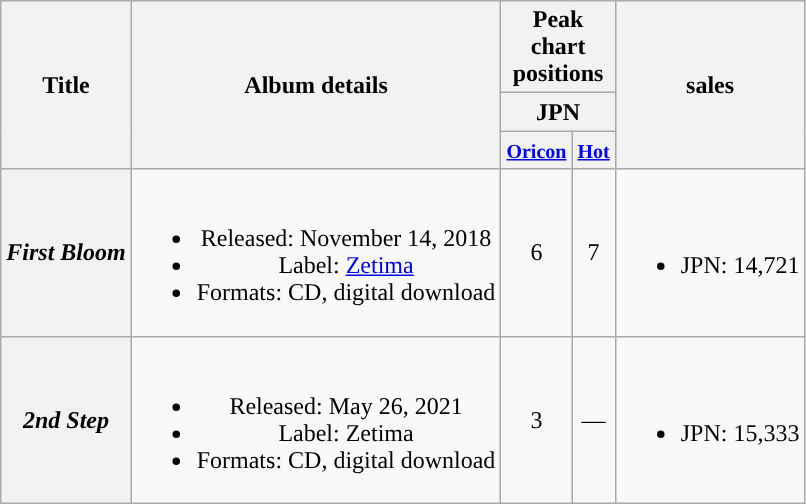<table class="wikitable plainrowheaders" style="text-align:center;">
<tr>
<th scope="col" rowspan="3">Title</th>
<th scope="col" rowspan="3">Album details</th>
<th scope="col" colspan="2">Peak <br> chart <br> positions</th>
<th scope="col" rowspan="3">sales</th>
</tr>
<tr>
<th colspan="2">JPN</th>
</tr>
<tr>
<th scope="col" colspan="1"><small><a href='#'>Oricon</a></small></th>
<th scope="col" colspan="1"><small><a href='#'>Hot</a></small></th>
</tr>
<tr>
<th scope="row"><em>First Bloom</em></th>
<td><br><ul><li>Released: November 14, 2018</li><li>Label: <a href='#'>Zetima</a></li><li>Formats: CD, digital download</li></ul></td>
<td>6</td>
<td>7</td>
<td><br><ul><li>JPN: 14,721</li></ul></td>
</tr>
<tr>
<th scope="row"><em>2nd Step</em></th>
<td><br><ul><li>Released: May 26, 2021</li><li>Label: Zetima</li><li>Formats: CD, digital download</li></ul></td>
<td>3</td>
<td>—</td>
<td><br><ul><li>JPN: 15,333</li></ul></td>
</tr>
</table>
